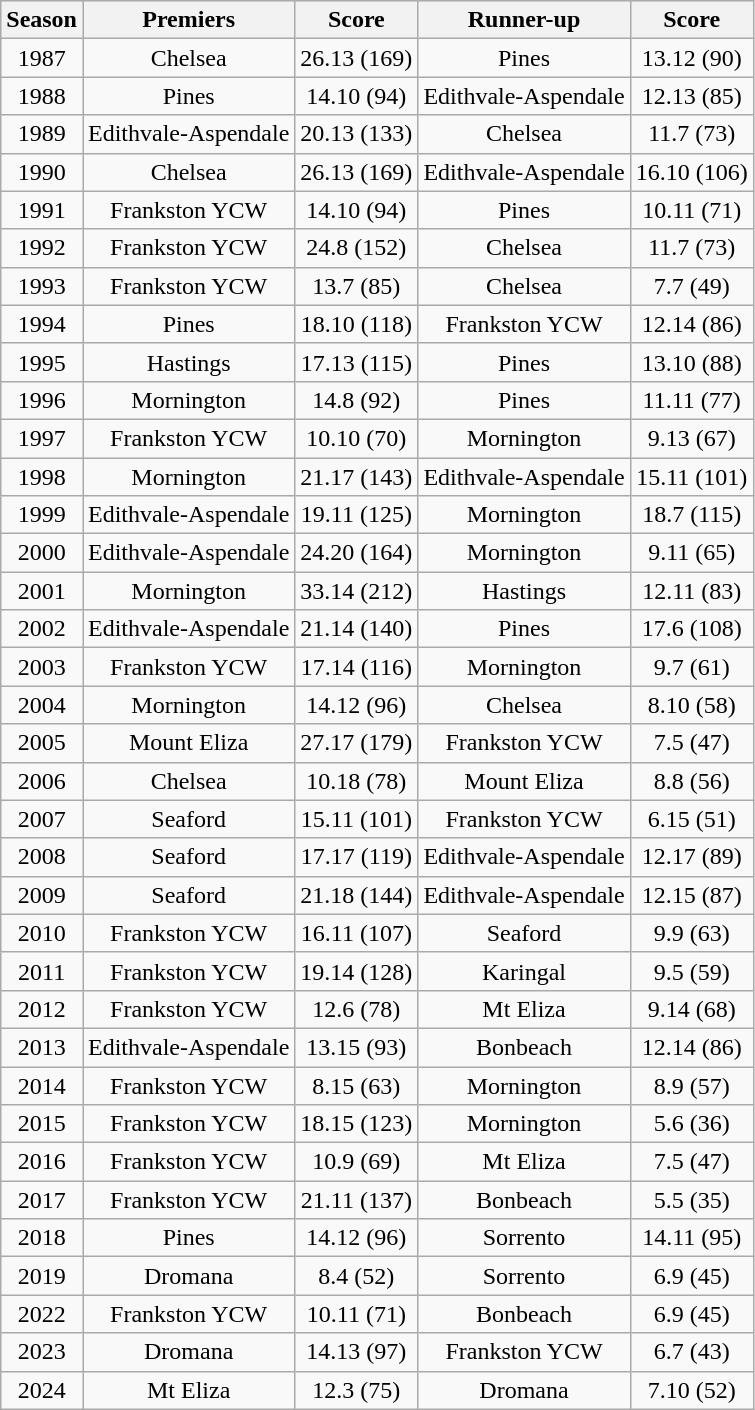<table class="wikitable" style="text-align:center;">
<tr style="background:#efefef;">
<th>Season</th>
<th>Premiers</th>
<th>Score</th>
<th>Runner-up</th>
<th>Score</th>
</tr>
<tr>
<td>1987</td>
<td>Chelsea</td>
<td>26.13 (169)</td>
<td>Pines</td>
<td>13.12 (90)</td>
</tr>
<tr>
<td>1988</td>
<td>Pines</td>
<td>14.10 (94)</td>
<td>Edithvale-Aspendale</td>
<td>12.13 (85)</td>
</tr>
<tr>
<td>1989</td>
<td>Edithvale-Aspendale</td>
<td>20.13 (133)</td>
<td>Chelsea</td>
<td>11.7 (73)</td>
</tr>
<tr>
<td>1990</td>
<td>Chelsea</td>
<td>26.13 (169)</td>
<td>Edithvale-Aspendale</td>
<td>16.10 (106)</td>
</tr>
<tr>
<td>1991</td>
<td>Frankston YCW</td>
<td>14.10 (94)</td>
<td>Pines</td>
<td>10.11 (71)</td>
</tr>
<tr>
<td>1992</td>
<td>Frankston YCW</td>
<td>24.8 (152)</td>
<td>Chelsea</td>
<td>11.7 (73)</td>
</tr>
<tr>
<td>1993</td>
<td>Frankston YCW</td>
<td>13.7 (85)</td>
<td>Chelsea</td>
<td>7.7 (49)</td>
</tr>
<tr>
<td>1994</td>
<td>Pines</td>
<td>18.10 (118)</td>
<td>Frankston YCW</td>
<td>12.14 (86)</td>
</tr>
<tr>
<td>1995</td>
<td>Hastings</td>
<td>17.13 (115)</td>
<td>Pines</td>
<td>13.10 (88)</td>
</tr>
<tr>
<td>1996</td>
<td>Mornington</td>
<td>14.8 (92)</td>
<td>Pines</td>
<td>11.11 (77)</td>
</tr>
<tr>
<td>1997</td>
<td>Frankston YCW</td>
<td>10.10 (70)</td>
<td>Mornington</td>
<td>9.13 (67)</td>
</tr>
<tr>
<td>1998</td>
<td>Mornington</td>
<td>21.17 (143)</td>
<td>Edithvale-Aspendale</td>
<td>15.11 (101)</td>
</tr>
<tr>
<td>1999</td>
<td>Edithvale-Aspendale</td>
<td>19.11 (125)</td>
<td>Mornington</td>
<td>18.7 (115)</td>
</tr>
<tr>
<td>2000</td>
<td>Edithvale-Aspendale</td>
<td>24.20 (164)</td>
<td>Mornington</td>
<td>9.11 (65)</td>
</tr>
<tr>
<td>2001</td>
<td>Mornington</td>
<td>33.14 (212)</td>
<td>Hastings</td>
<td>12.11 (83)</td>
</tr>
<tr>
<td>2002</td>
<td>Edithvale-Aspendale</td>
<td>21.14 (140)</td>
<td>Pines</td>
<td>17.6 (108)</td>
</tr>
<tr>
<td>2003</td>
<td>Frankston YCW</td>
<td>17.14 (116)</td>
<td>Mornington</td>
<td>9.7 (61)</td>
</tr>
<tr>
<td>2004</td>
<td>Mornington</td>
<td>14.12 (96)</td>
<td>Chelsea</td>
<td>8.10 (58)</td>
</tr>
<tr>
<td>2005</td>
<td>Mount Eliza</td>
<td>27.17 (179)</td>
<td>Frankston YCW</td>
<td>7.5 (47)</td>
</tr>
<tr>
<td>2006</td>
<td>Chelsea</td>
<td>10.18 (78)</td>
<td>Mount Eliza</td>
<td>8.8 (56)</td>
</tr>
<tr>
<td>2007</td>
<td>Seaford</td>
<td>15.11 (101)</td>
<td>Frankston YCW</td>
<td>6.15 (51)</td>
</tr>
<tr>
<td>2008</td>
<td>Seaford</td>
<td>17.17 (119)</td>
<td>Edithvale-Aspendale</td>
<td>12.17 (89)</td>
</tr>
<tr>
<td>2009</td>
<td>Seaford</td>
<td>21.18 (144)</td>
<td>Edithvale-Aspendale</td>
<td>12.15 (87)</td>
</tr>
<tr>
<td>2010</td>
<td>Frankston YCW</td>
<td>16.11 (107)</td>
<td>Seaford</td>
<td>9.9 (63)</td>
</tr>
<tr>
<td>2011</td>
<td>Frankston YCW</td>
<td>19.14 (128)</td>
<td>Karingal</td>
<td>9.5 (59)</td>
</tr>
<tr>
<td>2012</td>
<td>Frankston YCW</td>
<td>12.6 (78)</td>
<td>Mt Eliza</td>
<td>9.14 (68)</td>
</tr>
<tr>
<td>2013</td>
<td>Edithvale-Aspendale</td>
<td>13.15 (93)</td>
<td>Bonbeach</td>
<td>12.14 (86)</td>
</tr>
<tr>
<td>2014</td>
<td>Frankston YCW</td>
<td>8.15 (63)</td>
<td>Mornington</td>
<td>8.9 (57)</td>
</tr>
<tr>
<td>2015</td>
<td>Frankston YCW</td>
<td>18.15 (123)</td>
<td>Mornington</td>
<td>5.6 (36)</td>
</tr>
<tr>
<td>2016</td>
<td>Frankston YCW</td>
<td>10.9 (69)</td>
<td>Mt Eliza</td>
<td>7.5 (47)</td>
</tr>
<tr>
<td>2017</td>
<td>Frankston YCW</td>
<td>21.11 (137)</td>
<td>Bonbeach</td>
<td>5.5 (35)</td>
</tr>
<tr>
<td>2018</td>
<td>Pines</td>
<td>14.12 (96)</td>
<td>Sorrento</td>
<td>14.11 (95)</td>
</tr>
<tr>
<td>2019</td>
<td>Dromana</td>
<td>8.4 (52)</td>
<td>Sorrento</td>
<td>6.9 (45)</td>
</tr>
<tr>
<td>2022</td>
<td>Frankston YCW</td>
<td>10.11 (71)</td>
<td>Bonbeach</td>
<td>6.9 (45)</td>
</tr>
<tr>
<td>2023</td>
<td>Dromana</td>
<td>14.13 (97)</td>
<td>Frankston YCW</td>
<td>6.7 (43)</td>
</tr>
<tr>
<td>2024</td>
<td>Mt Eliza</td>
<td>12.3 (75)</td>
<td>Dromana</td>
<td>7.10 (52)</td>
</tr>
</table>
